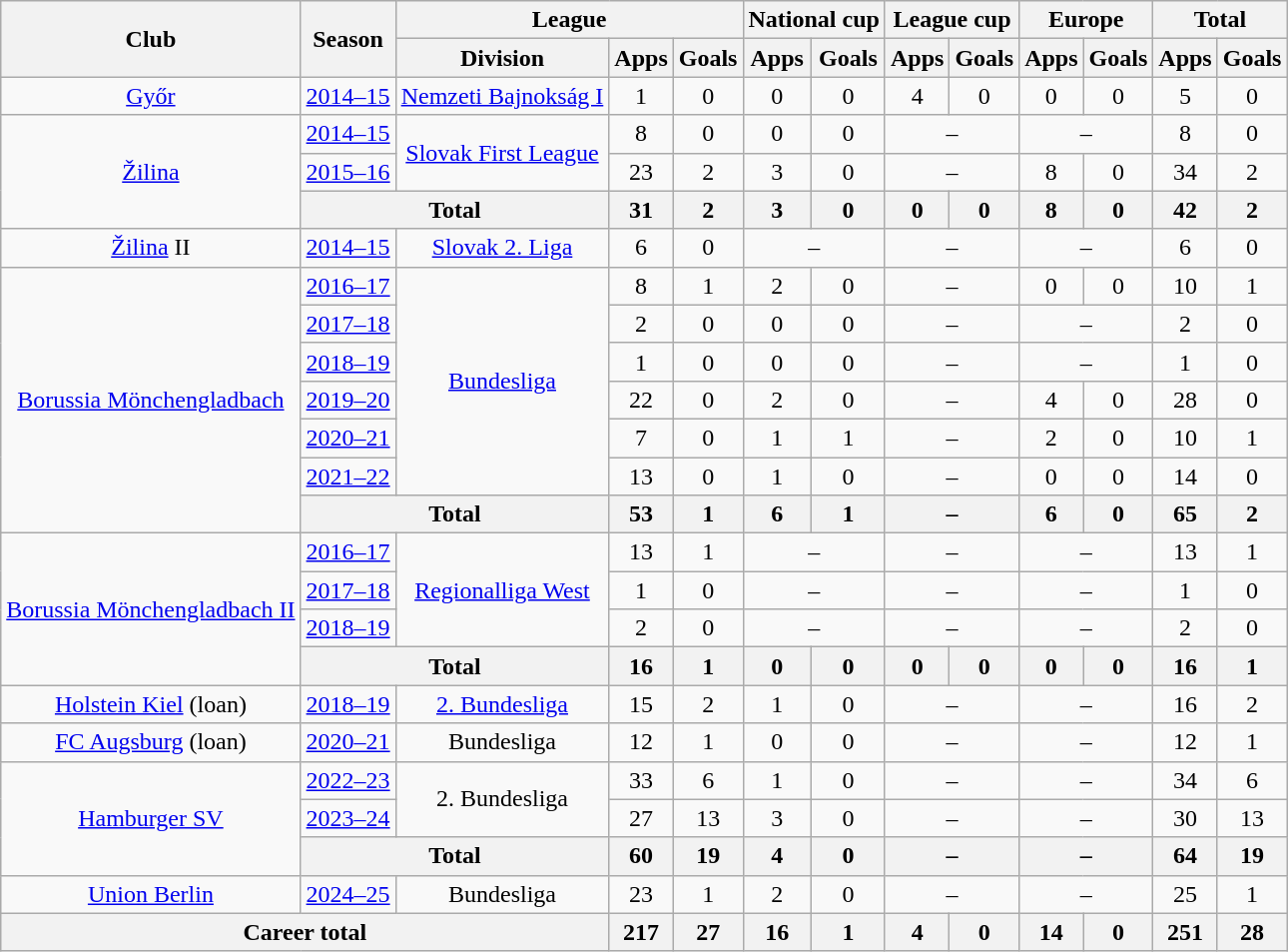<table class="wikitable" style="text-align: center">
<tr>
<th rowspan="2">Club</th>
<th rowspan="2">Season</th>
<th colspan="3">League</th>
<th colspan="2">National cup</th>
<th colspan="2">League cup</th>
<th colspan="2">Europe</th>
<th colspan="2">Total</th>
</tr>
<tr>
<th>Division</th>
<th>Apps</th>
<th>Goals</th>
<th>Apps</th>
<th>Goals</th>
<th>Apps</th>
<th>Goals</th>
<th>Apps</th>
<th>Goals</th>
<th>Apps</th>
<th>Goals</th>
</tr>
<tr>
<td><a href='#'>Győr</a></td>
<td><a href='#'>2014–15</a></td>
<td><a href='#'>Nemzeti Bajnokság I</a></td>
<td>1</td>
<td>0</td>
<td>0</td>
<td>0</td>
<td>4</td>
<td>0</td>
<td>0</td>
<td>0</td>
<td>5</td>
<td>0</td>
</tr>
<tr>
<td rowspan="3"><a href='#'>Žilina</a></td>
<td><a href='#'>2014–15</a></td>
<td rowspan="2"><a href='#'>Slovak First League</a></td>
<td>8</td>
<td>0</td>
<td>0</td>
<td>0</td>
<td colspan="2">–</td>
<td colspan="2">–</td>
<td>8</td>
<td>0</td>
</tr>
<tr>
<td><a href='#'>2015–16</a></td>
<td>23</td>
<td>2</td>
<td>3</td>
<td>0</td>
<td colspan="2">–</td>
<td>8</td>
<td>0</td>
<td>34</td>
<td>2</td>
</tr>
<tr>
<th colspan="2">Total</th>
<th>31</th>
<th>2</th>
<th>3</th>
<th>0</th>
<th>0</th>
<th>0</th>
<th>8</th>
<th>0</th>
<th>42</th>
<th>2</th>
</tr>
<tr>
<td><a href='#'>Žilina</a> II</td>
<td><a href='#'>2014–15</a></td>
<td><a href='#'>Slovak 2. Liga</a></td>
<td>6</td>
<td>0</td>
<td colspan="2">–</td>
<td colspan="2">–</td>
<td colspan="2">–</td>
<td>6</td>
<td>0</td>
</tr>
<tr>
<td rowspan="7"><a href='#'>Borussia Mönchengladbach</a></td>
<td><a href='#'>2016–17</a></td>
<td rowspan="6"><a href='#'>Bundesliga</a></td>
<td>8</td>
<td>1</td>
<td>2</td>
<td>0</td>
<td colspan="2">–</td>
<td>0</td>
<td>0</td>
<td>10</td>
<td>1</td>
</tr>
<tr>
<td><a href='#'>2017–18</a></td>
<td>2</td>
<td>0</td>
<td>0</td>
<td>0</td>
<td colspan="2">–</td>
<td colspan="2">–</td>
<td>2</td>
<td>0</td>
</tr>
<tr>
<td><a href='#'>2018–19</a></td>
<td>1</td>
<td>0</td>
<td>0</td>
<td>0</td>
<td colspan="2">–</td>
<td colspan="2">–</td>
<td>1</td>
<td>0</td>
</tr>
<tr>
<td><a href='#'>2019–20</a></td>
<td>22</td>
<td>0</td>
<td>2</td>
<td>0</td>
<td colspan="2">–</td>
<td>4</td>
<td>0</td>
<td>28</td>
<td>0</td>
</tr>
<tr>
<td><a href='#'>2020–21</a></td>
<td>7</td>
<td>0</td>
<td>1</td>
<td>1</td>
<td colspan="2">–</td>
<td>2</td>
<td>0</td>
<td>10</td>
<td>1</td>
</tr>
<tr>
<td><a href='#'>2021–22</a></td>
<td>13</td>
<td>0</td>
<td>1</td>
<td>0</td>
<td colspan="2">–</td>
<td>0</td>
<td>0</td>
<td>14</td>
<td>0</td>
</tr>
<tr>
<th colspan="2">Total</th>
<th>53</th>
<th>1</th>
<th>6</th>
<th>1</th>
<th colspan="2">–</th>
<th>6</th>
<th>0</th>
<th>65</th>
<th>2</th>
</tr>
<tr>
<td rowspan="4"><a href='#'>Borussia Mönchengladbach II</a></td>
<td><a href='#'>2016–17</a></td>
<td rowspan="3"><a href='#'>Regionalliga West</a></td>
<td>13</td>
<td>1</td>
<td colspan="2">–</td>
<td colspan="2">–</td>
<td colspan="2">–</td>
<td>13</td>
<td>1</td>
</tr>
<tr>
<td><a href='#'>2017–18</a></td>
<td>1</td>
<td>0</td>
<td colspan="2">–</td>
<td colspan="2">–</td>
<td colspan="2">–</td>
<td>1</td>
<td>0</td>
</tr>
<tr>
<td><a href='#'>2018–19</a></td>
<td>2</td>
<td>0</td>
<td colspan="2">–</td>
<td colspan="2">–</td>
<td colspan="2">–</td>
<td>2</td>
<td>0</td>
</tr>
<tr>
<th colspan="2">Total</th>
<th>16</th>
<th>1</th>
<th>0</th>
<th>0</th>
<th>0</th>
<th>0</th>
<th>0</th>
<th>0</th>
<th>16</th>
<th>1</th>
</tr>
<tr>
<td><a href='#'>Holstein Kiel</a> (loan)</td>
<td><a href='#'>2018–19</a></td>
<td><a href='#'>2. Bundesliga</a></td>
<td>15</td>
<td>2</td>
<td>1</td>
<td>0</td>
<td colspan="2">–</td>
<td colspan="2">–</td>
<td>16</td>
<td>2</td>
</tr>
<tr>
<td><a href='#'>FC Augsburg</a> (loan)</td>
<td><a href='#'>2020–21</a></td>
<td>Bundesliga</td>
<td>12</td>
<td>1</td>
<td>0</td>
<td>0</td>
<td colspan="2">–</td>
<td colspan="2">–</td>
<td>12</td>
<td>1</td>
</tr>
<tr>
<td rowspan="3"><a href='#'>Hamburger SV</a></td>
<td><a href='#'>2022–23</a></td>
<td rowspan="2">2. Bundesliga</td>
<td>33</td>
<td>6</td>
<td>1</td>
<td>0</td>
<td colspan="2">–</td>
<td colspan="2">–</td>
<td>34</td>
<td>6</td>
</tr>
<tr>
<td><a href='#'>2023–24</a></td>
<td>27</td>
<td>13</td>
<td>3</td>
<td>0</td>
<td colspan="2">–</td>
<td colspan="2">–</td>
<td>30</td>
<td>13</td>
</tr>
<tr>
<th colspan="2">Total</th>
<th>60</th>
<th>19</th>
<th>4</th>
<th>0</th>
<th colspan="2">–</th>
<th colspan="2">–</th>
<th>64</th>
<th>19</th>
</tr>
<tr>
<td><a href='#'>Union Berlin</a></td>
<td><a href='#'>2024–25</a></td>
<td>Bundesliga</td>
<td>23</td>
<td>1</td>
<td>2</td>
<td>0</td>
<td colspan="2">–</td>
<td colspan="2">–</td>
<td>25</td>
<td>1</td>
</tr>
<tr>
<th colspan="3">Career total</th>
<th>217</th>
<th>27</th>
<th>16</th>
<th>1</th>
<th>4</th>
<th>0</th>
<th>14</th>
<th>0</th>
<th>251</th>
<th>28</th>
</tr>
</table>
